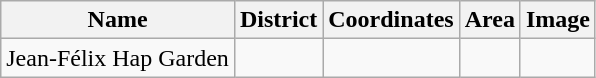<table class="wikitable">
<tr>
<th>Name</th>
<th>District</th>
<th>Coordinates</th>
<th>Area</th>
<th>Image</th>
</tr>
<tr>
<td>Jean-Félix Hap Garden</td>
<td></td>
<td></td>
<td></td>
<td></td>
</tr>
</table>
